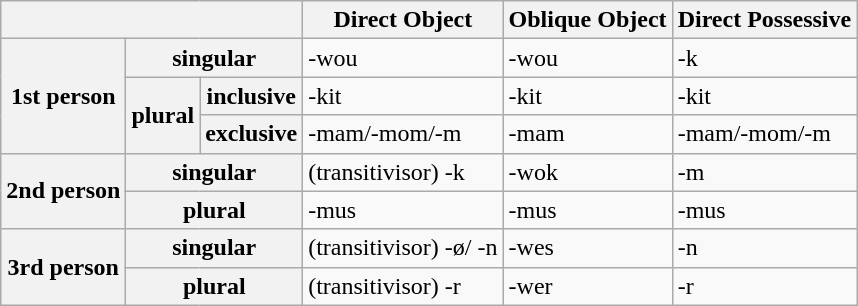<table class="wikitable">
<tr>
<th colspan="3"></th>
<th>Direct Object</th>
<th>Oblique Object</th>
<th>Direct Possessive</th>
</tr>
<tr>
<th rowspan="3">1st person</th>
<th colspan="2">singular</th>
<td>-wou</td>
<td>-wou</td>
<td>-k</td>
</tr>
<tr>
<th rowspan="2">plural</th>
<th>inclusive</th>
<td>-kit</td>
<td>-kit</td>
<td>-kit</td>
</tr>
<tr>
<th>exclusive</th>
<td>-mam/-mom/-m</td>
<td>-mam</td>
<td>-mam/-mom/-m</td>
</tr>
<tr>
<th rowspan="2">2nd person</th>
<th colspan="2">singular</th>
<td>(transitivisor) -k</td>
<td>-wok</td>
<td>-m</td>
</tr>
<tr>
<th colspan="2">plural</th>
<td>-mus</td>
<td>-mus</td>
<td>-mus</td>
</tr>
<tr>
<th rowspan="2">3rd person</th>
<th colspan="2">singular</th>
<td>(transitivisor) -ø/ -n</td>
<td>-wes</td>
<td>-n</td>
</tr>
<tr>
<th colspan="2">plural</th>
<td>(transitivisor) -r</td>
<td>-wer</td>
<td>-r</td>
</tr>
</table>
